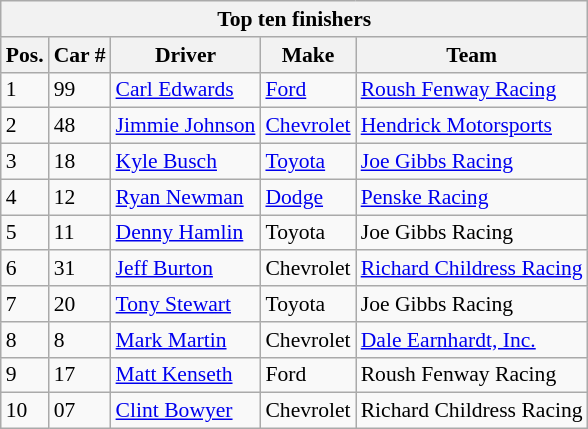<table class="wikitable" style="font-size: 90%;">
<tr>
<th colspan=9>Top ten finishers</th>
</tr>
<tr>
<th>Pos.</th>
<th>Car #</th>
<th>Driver</th>
<th>Make</th>
<th>Team</th>
</tr>
<tr>
<td>1</td>
<td>99</td>
<td><a href='#'>Carl Edwards</a></td>
<td><a href='#'>Ford</a></td>
<td><a href='#'>Roush Fenway Racing</a></td>
</tr>
<tr>
<td>2</td>
<td>48</td>
<td><a href='#'>Jimmie Johnson</a></td>
<td><a href='#'>Chevrolet</a></td>
<td><a href='#'>Hendrick Motorsports</a></td>
</tr>
<tr>
<td>3</td>
<td>18</td>
<td><a href='#'>Kyle Busch</a></td>
<td><a href='#'>Toyota</a></td>
<td><a href='#'>Joe Gibbs Racing</a></td>
</tr>
<tr>
<td>4</td>
<td>12</td>
<td><a href='#'>Ryan Newman</a></td>
<td><a href='#'>Dodge</a></td>
<td><a href='#'>Penske Racing</a></td>
</tr>
<tr>
<td>5</td>
<td>11</td>
<td><a href='#'>Denny Hamlin</a></td>
<td>Toyota</td>
<td>Joe Gibbs Racing</td>
</tr>
<tr>
<td>6</td>
<td>31</td>
<td><a href='#'>Jeff Burton</a></td>
<td>Chevrolet</td>
<td><a href='#'>Richard Childress Racing</a></td>
</tr>
<tr>
<td>7</td>
<td>20</td>
<td><a href='#'>Tony Stewart</a></td>
<td>Toyota</td>
<td>Joe Gibbs Racing</td>
</tr>
<tr>
<td>8</td>
<td>8</td>
<td><a href='#'>Mark Martin</a></td>
<td>Chevrolet</td>
<td><a href='#'>Dale Earnhardt, Inc.</a></td>
</tr>
<tr>
<td>9</td>
<td>17</td>
<td><a href='#'>Matt Kenseth</a></td>
<td>Ford</td>
<td>Roush Fenway Racing</td>
</tr>
<tr>
<td>10</td>
<td>07</td>
<td><a href='#'>Clint Bowyer</a></td>
<td>Chevrolet</td>
<td>Richard Childress Racing</td>
</tr>
</table>
